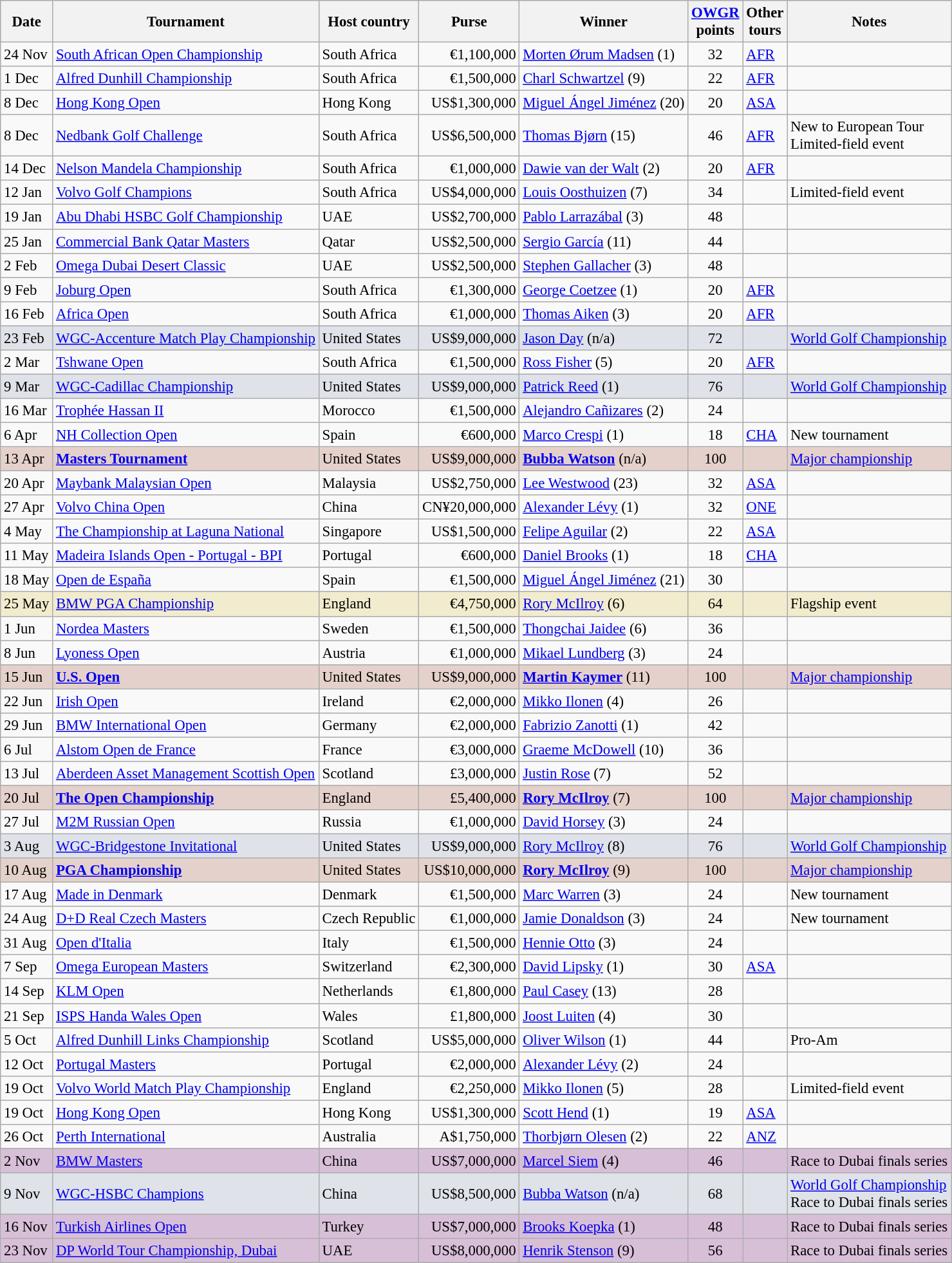<table class="wikitable" style="font-size:95%">
<tr>
<th>Date</th>
<th>Tournament</th>
<th>Host country</th>
<th>Purse</th>
<th>Winner</th>
<th><a href='#'>OWGR</a><br>points</th>
<th>Other<br>tours</th>
<th>Notes</th>
</tr>
<tr>
<td>24 Nov</td>
<td><a href='#'>South African Open Championship</a></td>
<td>South Africa</td>
<td align=right>€1,100,000</td>
<td> <a href='#'>Morten Ørum Madsen</a> (1)</td>
<td align=center>32</td>
<td><a href='#'>AFR</a></td>
<td></td>
</tr>
<tr>
<td>1 Dec</td>
<td><a href='#'>Alfred Dunhill Championship</a></td>
<td>South Africa</td>
<td align=right>€1,500,000</td>
<td> <a href='#'>Charl Schwartzel</a> (9)</td>
<td align=center>22</td>
<td><a href='#'>AFR</a></td>
<td></td>
</tr>
<tr>
<td>8 Dec</td>
<td><a href='#'>Hong Kong Open</a></td>
<td>Hong Kong</td>
<td align=right>US$1,300,000</td>
<td> <a href='#'>Miguel Ángel Jiménez</a> (20)</td>
<td align=center>20</td>
<td><a href='#'>ASA</a></td>
<td></td>
</tr>
<tr>
<td>8 Dec</td>
<td><a href='#'>Nedbank Golf Challenge</a></td>
<td>South Africa</td>
<td align=right>US$6,500,000</td>
<td> <a href='#'>Thomas Bjørn</a> (15)</td>
<td align=center>46</td>
<td><a href='#'>AFR</a></td>
<td>New to European Tour<br>Limited-field event</td>
</tr>
<tr>
<td>14 Dec</td>
<td><a href='#'>Nelson Mandela Championship</a></td>
<td>South Africa</td>
<td align=right>€1,000,000</td>
<td> <a href='#'>Dawie van der Walt</a> (2)</td>
<td align=center>20</td>
<td><a href='#'>AFR</a></td>
<td></td>
</tr>
<tr>
<td>12 Jan</td>
<td><a href='#'>Volvo Golf Champions</a></td>
<td>South Africa</td>
<td align=right>US$4,000,000</td>
<td> <a href='#'>Louis Oosthuizen</a> (7)</td>
<td align=center>34</td>
<td></td>
<td>Limited-field event</td>
</tr>
<tr>
<td>19 Jan</td>
<td><a href='#'>Abu Dhabi HSBC Golf Championship</a></td>
<td>UAE</td>
<td align=right>US$2,700,000</td>
<td> <a href='#'>Pablo Larrazábal</a> (3)</td>
<td align=center>48</td>
<td></td>
<td></td>
</tr>
<tr>
<td>25 Jan</td>
<td><a href='#'>Commercial Bank Qatar Masters</a></td>
<td>Qatar</td>
<td align=right>US$2,500,000</td>
<td> <a href='#'>Sergio García</a> (11)</td>
<td align=center>44</td>
<td></td>
<td></td>
</tr>
<tr>
<td>2 Feb</td>
<td><a href='#'>Omega Dubai Desert Classic</a></td>
<td>UAE</td>
<td align=right>US$2,500,000</td>
<td> <a href='#'>Stephen Gallacher</a> (3)</td>
<td align=center>48</td>
<td></td>
<td></td>
</tr>
<tr>
<td>9 Feb</td>
<td><a href='#'>Joburg Open</a></td>
<td>South Africa</td>
<td align=right>€1,300,000</td>
<td> <a href='#'>George Coetzee</a> (1)</td>
<td align=center>20</td>
<td><a href='#'>AFR</a></td>
<td></td>
</tr>
<tr>
<td>16 Feb</td>
<td><a href='#'>Africa Open</a></td>
<td>South Africa</td>
<td align=right>€1,000,000</td>
<td> <a href='#'>Thomas Aiken</a> (3)</td>
<td align=center>20</td>
<td><a href='#'>AFR</a></td>
<td></td>
</tr>
<tr style="background:#dfe2e9;">
<td>23 Feb</td>
<td><a href='#'>WGC-Accenture Match Play Championship</a></td>
<td>United States</td>
<td align=right>US$9,000,000</td>
<td> <a href='#'>Jason Day</a> (n/a)</td>
<td align=center>72</td>
<td></td>
<td><a href='#'>World Golf Championship</a></td>
</tr>
<tr>
<td>2 Mar</td>
<td><a href='#'>Tshwane Open</a></td>
<td>South Africa</td>
<td align=right>€1,500,000</td>
<td> <a href='#'>Ross Fisher</a> (5)</td>
<td align=center>20</td>
<td><a href='#'>AFR</a></td>
<td></td>
</tr>
<tr style="background:#dfe2e9;">
<td>9 Mar</td>
<td><a href='#'>WGC-Cadillac Championship</a></td>
<td>United States</td>
<td align=right>US$9,000,000</td>
<td> <a href='#'>Patrick Reed</a> (1)</td>
<td align=center>76</td>
<td></td>
<td><a href='#'>World Golf Championship</a></td>
</tr>
<tr>
<td>16 Mar</td>
<td><a href='#'>Trophée Hassan II</a></td>
<td>Morocco</td>
<td align=right>€1,500,000</td>
<td> <a href='#'>Alejandro Cañizares</a> (2)</td>
<td align=center>24</td>
<td></td>
<td></td>
</tr>
<tr>
<td>6 Apr</td>
<td><a href='#'>NH Collection Open</a></td>
<td>Spain</td>
<td align=right>€600,000</td>
<td> <a href='#'>Marco Crespi</a> (1)</td>
<td align=center>18</td>
<td><a href='#'>CHA</a></td>
<td>New tournament</td>
</tr>
<tr style="background:#e5d1cb;">
<td>13 Apr</td>
<td><strong><a href='#'>Masters Tournament</a></strong></td>
<td>United States</td>
<td align=right>US$9,000,000</td>
<td> <strong><a href='#'>Bubba Watson</a></strong> (n/a)</td>
<td align=center>100</td>
<td></td>
<td><a href='#'>Major championship</a></td>
</tr>
<tr>
<td>20 Apr</td>
<td><a href='#'>Maybank Malaysian Open</a></td>
<td>Malaysia</td>
<td align=right>US$2,750,000</td>
<td> <a href='#'>Lee Westwood</a> (23)</td>
<td align=center>32</td>
<td><a href='#'>ASA</a></td>
<td></td>
</tr>
<tr>
<td>27 Apr</td>
<td><a href='#'>Volvo China Open</a></td>
<td>China</td>
<td align=right>CN¥20,000,000</td>
<td> <a href='#'>Alexander Lévy</a> (1)</td>
<td align=center>32</td>
<td><a href='#'>ONE</a></td>
<td></td>
</tr>
<tr>
<td>4 May</td>
<td><a href='#'>The Championship at Laguna National</a></td>
<td>Singapore</td>
<td align=right>US$1,500,000</td>
<td> <a href='#'>Felipe Aguilar</a> (2)</td>
<td align=center>22</td>
<td><a href='#'>ASA</a></td>
<td></td>
</tr>
<tr>
<td>11 May</td>
<td><a href='#'>Madeira Islands Open - Portugal - BPI</a></td>
<td>Portugal</td>
<td align=right>€600,000</td>
<td> <a href='#'>Daniel Brooks</a> (1)</td>
<td align=center>18</td>
<td><a href='#'>CHA</a></td>
<td></td>
</tr>
<tr>
<td>18 May</td>
<td><a href='#'>Open de España</a></td>
<td>Spain</td>
<td align=right>€1,500,000</td>
<td> <a href='#'>Miguel Ángel Jiménez</a> (21)</td>
<td align=center>30</td>
<td></td>
<td></td>
</tr>
<tr style="background:#f2ecce;">
<td>25 May</td>
<td><a href='#'>BMW PGA Championship</a></td>
<td>England</td>
<td align=right>€4,750,000</td>
<td> <a href='#'>Rory McIlroy</a> (6)</td>
<td align=center>64</td>
<td></td>
<td>Flagship event</td>
</tr>
<tr>
<td>1 Jun</td>
<td><a href='#'>Nordea Masters</a></td>
<td>Sweden</td>
<td align=right>€1,500,000</td>
<td> <a href='#'>Thongchai Jaidee</a> (6)</td>
<td align=center>36</td>
<td></td>
<td></td>
</tr>
<tr>
<td>8 Jun</td>
<td><a href='#'>Lyoness Open</a></td>
<td>Austria</td>
<td align=right>€1,000,000</td>
<td> <a href='#'>Mikael Lundberg</a> (3)</td>
<td align=center>24</td>
<td></td>
<td></td>
</tr>
<tr style="background:#e5d1cb;">
<td>15 Jun</td>
<td><strong><a href='#'>U.S. Open</a></strong></td>
<td>United States</td>
<td align=right>US$9,000,000</td>
<td> <strong><a href='#'>Martin Kaymer</a></strong> (11)</td>
<td align=center>100</td>
<td></td>
<td><a href='#'>Major championship</a></td>
</tr>
<tr>
<td>22 Jun</td>
<td><a href='#'>Irish Open</a></td>
<td>Ireland</td>
<td align=right>€2,000,000</td>
<td> <a href='#'>Mikko Ilonen</a> (4)</td>
<td align=center>26</td>
<td></td>
<td></td>
</tr>
<tr>
<td>29 Jun</td>
<td><a href='#'>BMW International Open</a></td>
<td>Germany</td>
<td align=right>€2,000,000</td>
<td> <a href='#'>Fabrizio Zanotti</a> (1)</td>
<td align=center>42</td>
<td></td>
<td></td>
</tr>
<tr>
<td>6 Jul</td>
<td><a href='#'>Alstom Open de France</a></td>
<td>France</td>
<td align=right>€3,000,000</td>
<td> <a href='#'>Graeme McDowell</a> (10)</td>
<td align=center>36</td>
<td></td>
<td></td>
</tr>
<tr>
<td>13 Jul</td>
<td><a href='#'>Aberdeen Asset Management Scottish Open</a></td>
<td>Scotland</td>
<td align=right>£3,000,000</td>
<td> <a href='#'>Justin Rose</a> (7)</td>
<td align=center>52</td>
<td></td>
<td></td>
</tr>
<tr style="background:#e5d1cb;">
<td>20 Jul</td>
<td><strong><a href='#'>The Open Championship</a></strong></td>
<td>England</td>
<td align=right>£5,400,000</td>
<td> <strong><a href='#'>Rory McIlroy</a></strong> (7)</td>
<td align=center>100</td>
<td></td>
<td><a href='#'>Major championship</a></td>
</tr>
<tr>
<td>27 Jul</td>
<td><a href='#'>M2M Russian Open</a></td>
<td>Russia</td>
<td align=right>€1,000,000</td>
<td> <a href='#'>David Horsey</a> (3)</td>
<td align=center>24</td>
<td></td>
<td></td>
</tr>
<tr style="background:#dfe2e9;">
<td>3 Aug</td>
<td><a href='#'>WGC-Bridgestone Invitational</a></td>
<td>United States</td>
<td align=right>US$9,000,000</td>
<td> <a href='#'>Rory McIlroy</a> (8)</td>
<td align=center>76</td>
<td></td>
<td><a href='#'>World Golf Championship</a></td>
</tr>
<tr style="background:#e5d1cb;">
<td>10 Aug</td>
<td><strong><a href='#'>PGA Championship</a></strong></td>
<td>United States</td>
<td align=right>US$10,000,000</td>
<td> <strong><a href='#'>Rory McIlroy</a></strong> (9)</td>
<td align=center>100</td>
<td></td>
<td><a href='#'>Major championship</a></td>
</tr>
<tr>
<td>17 Aug</td>
<td><a href='#'>Made in Denmark</a></td>
<td>Denmark</td>
<td align=right>€1,500,000</td>
<td> <a href='#'>Marc Warren</a> (3)</td>
<td align=center>24</td>
<td></td>
<td>New tournament</td>
</tr>
<tr>
<td>24 Aug</td>
<td><a href='#'>D+D Real Czech Masters</a></td>
<td>Czech Republic</td>
<td align=right>€1,000,000</td>
<td> <a href='#'>Jamie Donaldson</a> (3)</td>
<td align=center>24</td>
<td></td>
<td>New tournament</td>
</tr>
<tr>
<td>31 Aug</td>
<td><a href='#'>Open d'Italia</a></td>
<td>Italy</td>
<td align=right>€1,500,000</td>
<td> <a href='#'>Hennie Otto</a> (3)</td>
<td align=center>24</td>
<td></td>
<td></td>
</tr>
<tr>
<td>7 Sep</td>
<td><a href='#'>Omega European Masters</a></td>
<td>Switzerland</td>
<td align=right>€2,300,000</td>
<td> <a href='#'>David Lipsky</a> (1)</td>
<td align=center>30</td>
<td><a href='#'>ASA</a></td>
<td></td>
</tr>
<tr>
<td>14 Sep</td>
<td><a href='#'>KLM Open</a></td>
<td>Netherlands</td>
<td align=right>€1,800,000</td>
<td> <a href='#'>Paul Casey</a> (13)</td>
<td align=center>28</td>
<td></td>
<td></td>
</tr>
<tr>
<td>21 Sep</td>
<td><a href='#'>ISPS Handa Wales Open</a></td>
<td>Wales</td>
<td align=right>£1,800,000</td>
<td> <a href='#'>Joost Luiten</a> (4)</td>
<td align=center>30</td>
<td></td>
<td></td>
</tr>
<tr>
<td>5 Oct</td>
<td><a href='#'>Alfred Dunhill Links Championship</a></td>
<td>Scotland</td>
<td align=right>US$5,000,000</td>
<td> <a href='#'>Oliver Wilson</a> (1)</td>
<td align=center>44</td>
<td></td>
<td>Pro-Am</td>
</tr>
<tr>
<td>12 Oct</td>
<td><a href='#'>Portugal Masters</a></td>
<td>Portugal</td>
<td align=right>€2,000,000</td>
<td> <a href='#'>Alexander Lévy</a> (2)</td>
<td align=center>24</td>
<td></td>
<td></td>
</tr>
<tr>
<td>19 Oct</td>
<td><a href='#'>Volvo World Match Play Championship</a></td>
<td>England</td>
<td align=right>€2,250,000</td>
<td> <a href='#'>Mikko Ilonen</a> (5)</td>
<td align=center>28</td>
<td></td>
<td>Limited-field event</td>
</tr>
<tr>
<td>19 Oct</td>
<td><a href='#'>Hong Kong Open</a></td>
<td>Hong Kong</td>
<td align=right>US$1,300,000</td>
<td> <a href='#'>Scott Hend</a> (1)</td>
<td align=center>19</td>
<td><a href='#'>ASA</a></td>
<td></td>
</tr>
<tr>
<td>26 Oct</td>
<td><a href='#'>Perth International</a></td>
<td>Australia</td>
<td align=right>A$1,750,000</td>
<td> <a href='#'>Thorbjørn Olesen</a> (2)</td>
<td align=center>22</td>
<td><a href='#'>ANZ</a></td>
<td></td>
</tr>
<tr style="background:thistle;">
<td>2 Nov</td>
<td><a href='#'>BMW Masters</a></td>
<td>China</td>
<td align=right>US$7,000,000</td>
<td> <a href='#'>Marcel Siem</a> (4)</td>
<td align=center>46</td>
<td></td>
<td>Race to Dubai finals series</td>
</tr>
<tr style="background:#dfe2e9;">
<td>9 Nov</td>
<td><a href='#'>WGC-HSBC Champions</a></td>
<td>China</td>
<td align=right>US$8,500,000</td>
<td> <a href='#'>Bubba Watson</a> (n/a)</td>
<td align=center>68</td>
<td></td>
<td><a href='#'>World Golf Championship</a><br>Race to Dubai finals series</td>
</tr>
<tr style="background:thistle;">
<td>16 Nov</td>
<td><a href='#'>Turkish Airlines Open</a></td>
<td>Turkey</td>
<td align=right>US$7,000,000</td>
<td> <a href='#'>Brooks Koepka</a> (1)</td>
<td align=center>48</td>
<td></td>
<td>Race to Dubai finals series</td>
</tr>
<tr style="background:thistle;">
<td>23 Nov</td>
<td><a href='#'>DP World Tour Championship, Dubai</a></td>
<td>UAE</td>
<td align=right>US$8,000,000</td>
<td> <a href='#'>Henrik Stenson</a> (9)</td>
<td align=center>56</td>
<td></td>
<td>Race to Dubai finals series</td>
</tr>
</table>
